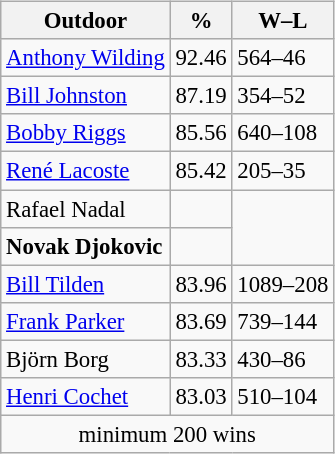<table class=wikitable style="display:inline-table; font-size: 95%;">
<tr>
<th>Outdoor</th>
<th>%</th>
<th>W–L</th>
</tr>
<tr>
<td> <a href='#'>Anthony Wilding</a></td>
<td>92.46</td>
<td>564–46</td>
</tr>
<tr>
<td> <a href='#'>Bill Johnston</a></td>
<td>87.19</td>
<td>354–52</td>
</tr>
<tr>
<td> <a href='#'>Bobby Riggs</a></td>
<td>85.56</td>
<td>640–108</td>
</tr>
<tr>
<td> <a href='#'>René Lacoste</a></td>
<td>85.42</td>
<td>205–35</td>
</tr>
<tr>
<td> Rafael Nadal</td>
<td></td>
</tr>
<tr>
<td> <strong>Novak Djokovic</strong></td>
<td></td>
</tr>
<tr>
<td> <a href='#'>Bill Tilden</a></td>
<td>83.96</td>
<td>1089–208</td>
</tr>
<tr>
<td> <a href='#'>Frank Parker</a></td>
<td>83.69</td>
<td>739–144</td>
</tr>
<tr>
<td> Björn Borg</td>
<td>83.33</td>
<td>430–86</td>
</tr>
<tr>
<td> <a href='#'>Henri Cochet</a></td>
<td>83.03</td>
<td>510–104</td>
</tr>
<tr>
<td colspan="3" style="text-align:center;">minimum 200 wins</td>
</tr>
</table>
